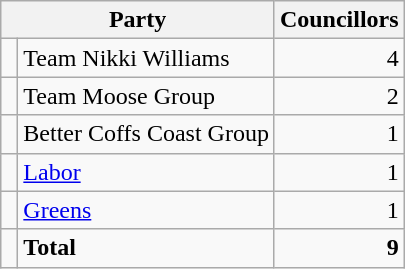<table class="wikitable">
<tr>
<th colspan="2">Party</th>
<th>Councillors</th>
</tr>
<tr>
<td> </td>
<td>Team Nikki Williams</td>
<td align=right>4</td>
</tr>
<tr>
<td> </td>
<td>Team Moose Group</td>
<td align=right>2</td>
</tr>
<tr>
<td> </td>
<td>Better Coffs Coast Group</td>
<td align=right>1</td>
</tr>
<tr>
<td> </td>
<td><a href='#'>Labor</a></td>
<td align=right>1</td>
</tr>
<tr>
<td> </td>
<td><a href='#'>Greens</a></td>
<td align=right>1</td>
</tr>
<tr>
<td></td>
<td><strong>Total</strong></td>
<td align=right><strong>9</strong></td>
</tr>
</table>
